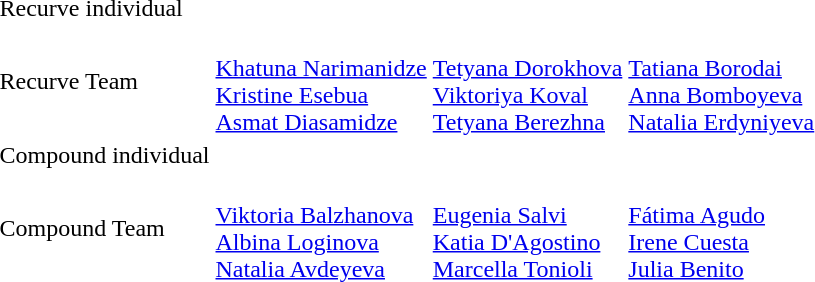<table>
<tr>
<td>Recurve individual</td>
<td></td>
<td></td>
<td></td>
</tr>
<tr>
<td>Recurve Team</td>
<td><br><a href='#'>Khatuna Narimanidze</a><br><a href='#'>Kristine Esebua</a><br><a href='#'>Asmat Diasamidze</a></td>
<td><br><a href='#'>Tetyana Dorokhova</a><br><a href='#'>Viktoriya Koval</a><br><a href='#'>Tetyana Berezhna</a></td>
<td><br><a href='#'>Tatiana Borodai</a><br><a href='#'>Anna Bomboyeva</a><br><a href='#'>Natalia Erdyniyeva</a></td>
</tr>
<tr>
<td>Compound individual</td>
<td></td>
<td></td>
<td></td>
</tr>
<tr>
<td>Compound Team</td>
<td><br><a href='#'>Viktoria Balzhanova</a><br><a href='#'>Albina Loginova</a><br><a href='#'>Natalia Avdeyeva</a></td>
<td><br><a href='#'>Eugenia Salvi</a><br><a href='#'>Katia D'Agostino</a><br><a href='#'>Marcella Tonioli</a></td>
<td><br><a href='#'>Fátima Agudo</a><br><a href='#'>Irene Cuesta</a><br><a href='#'>Julia Benito</a></td>
</tr>
</table>
